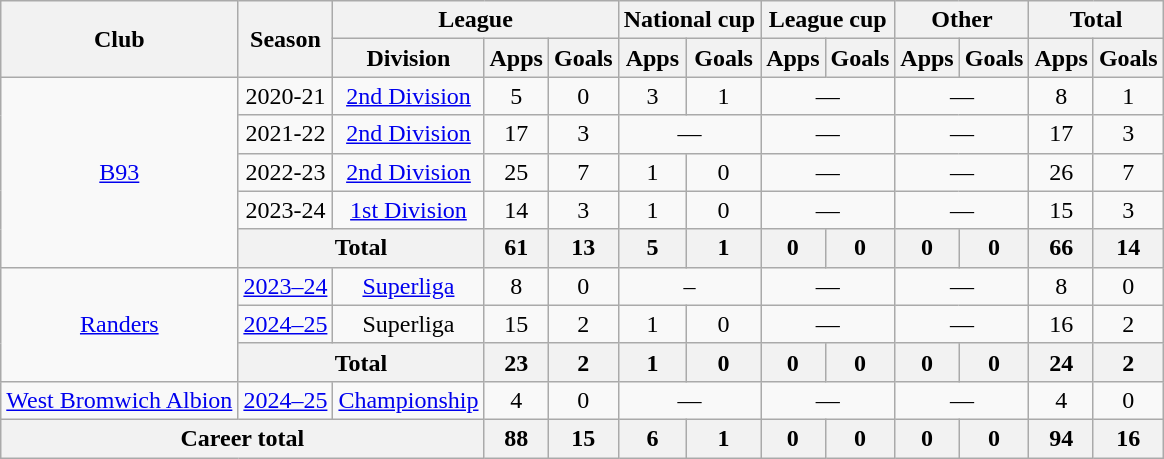<table class="wikitable" style="text-align:center">
<tr>
<th rowspan="2">Club</th>
<th rowspan="2">Season</th>
<th colspan="3">League</th>
<th colspan="2">National cup</th>
<th colspan="2">League cup</th>
<th colspan="2">Other</th>
<th colspan="2">Total</th>
</tr>
<tr>
<th>Division</th>
<th>Apps</th>
<th>Goals</th>
<th>Apps</th>
<th>Goals</th>
<th>Apps</th>
<th>Goals</th>
<th>Apps</th>
<th>Goals</th>
<th>Apps</th>
<th>Goals</th>
</tr>
<tr>
<td rowspan="5"><a href='#'>B93</a></td>
<td>2020-21</td>
<td><a href='#'>2nd Division</a></td>
<td>5</td>
<td>0</td>
<td>3</td>
<td>1</td>
<td colspan="2">—</td>
<td colspan="2">—</td>
<td>8</td>
<td>1</td>
</tr>
<tr>
<td>2021-22</td>
<td><a href='#'>2nd Division</a></td>
<td>17</td>
<td>3</td>
<td colspan="2">—</td>
<td colspan="2">—</td>
<td colspan="2">—</td>
<td>17</td>
<td>3</td>
</tr>
<tr>
<td>2022-23</td>
<td><a href='#'>2nd Division</a></td>
<td>25</td>
<td>7</td>
<td>1</td>
<td>0</td>
<td colspan="2">—</td>
<td colspan="2">—</td>
<td>26</td>
<td>7</td>
</tr>
<tr>
<td>2023-24</td>
<td><a href='#'>1st Division</a></td>
<td>14</td>
<td>3</td>
<td>1</td>
<td>0</td>
<td colspan="2">—</td>
<td colspan="2">—</td>
<td>15</td>
<td>3</td>
</tr>
<tr>
<th colspan="2">Total</th>
<th>61</th>
<th>13</th>
<th>5</th>
<th>1</th>
<th>0</th>
<th>0</th>
<th>0</th>
<th>0</th>
<th>66</th>
<th>14</th>
</tr>
<tr>
<td rowspan="3"><a href='#'>Randers</a></td>
<td><a href='#'>2023–24</a></td>
<td><a href='#'>Superliga</a></td>
<td>8</td>
<td>0</td>
<td colspan="2">–</td>
<td colspan="2">—</td>
<td colspan="2">—</td>
<td>8</td>
<td>0</td>
</tr>
<tr>
<td><a href='#'>2024–25</a></td>
<td>Superliga</td>
<td>15</td>
<td>2</td>
<td>1</td>
<td>0</td>
<td colspan="2">—</td>
<td colspan="2">—</td>
<td>16</td>
<td>2</td>
</tr>
<tr>
<th colspan="2">Total</th>
<th>23</th>
<th>2</th>
<th>1</th>
<th>0</th>
<th>0</th>
<th>0</th>
<th>0</th>
<th>0</th>
<th>24</th>
<th>2</th>
</tr>
<tr>
<td><a href='#'>West Bromwich Albion</a></td>
<td><a href='#'>2024–25</a></td>
<td><a href='#'>Championship</a></td>
<td>4</td>
<td>0</td>
<td colspan="2">—</td>
<td colspan="2">—</td>
<td colspan="2">—</td>
<td>4</td>
<td>0</td>
</tr>
<tr>
<th colspan="3">Career total</th>
<th>88</th>
<th>15</th>
<th>6</th>
<th>1</th>
<th>0</th>
<th>0</th>
<th>0</th>
<th>0</th>
<th>94</th>
<th>16</th>
</tr>
</table>
